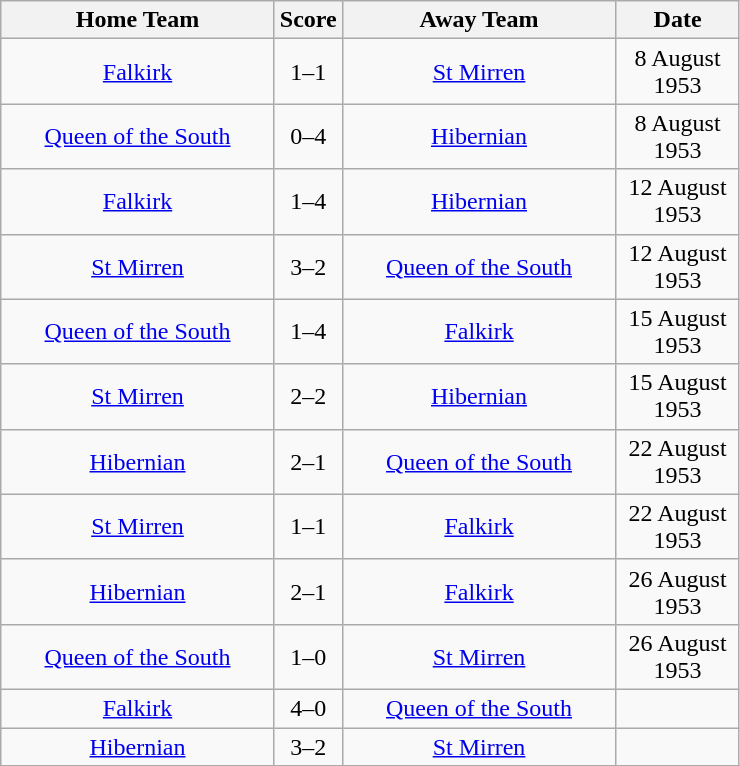<table class="wikitable" style="text-align:center;">
<tr>
<th width=175>Home Team</th>
<th width=20>Score</th>
<th width=175>Away Team</th>
<th width= 75>Date</th>
</tr>
<tr>
<td><a href='#'>Falkirk</a></td>
<td>1–1</td>
<td><a href='#'>St Mirren</a></td>
<td>8 August 1953</td>
</tr>
<tr>
<td><a href='#'>Queen of the South</a></td>
<td>0–4</td>
<td><a href='#'>Hibernian</a></td>
<td>8 August 1953</td>
</tr>
<tr>
<td><a href='#'>Falkirk</a></td>
<td>1–4</td>
<td><a href='#'>Hibernian</a></td>
<td>12 August 1953</td>
</tr>
<tr>
<td><a href='#'>St Mirren</a></td>
<td>3–2</td>
<td><a href='#'>Queen of the South</a></td>
<td>12 August 1953</td>
</tr>
<tr>
<td><a href='#'>Queen of the South</a></td>
<td>1–4</td>
<td><a href='#'>Falkirk</a></td>
<td>15 August 1953</td>
</tr>
<tr>
<td><a href='#'>St Mirren</a></td>
<td>2–2</td>
<td><a href='#'>Hibernian</a></td>
<td>15 August 1953</td>
</tr>
<tr>
<td><a href='#'>Hibernian</a></td>
<td>2–1</td>
<td><a href='#'>Queen of the South</a></td>
<td>22 August 1953</td>
</tr>
<tr>
<td><a href='#'>St Mirren</a></td>
<td>1–1</td>
<td><a href='#'>Falkirk</a></td>
<td>22 August 1953</td>
</tr>
<tr>
<td><a href='#'>Hibernian</a></td>
<td>2–1</td>
<td><a href='#'>Falkirk</a></td>
<td>26 August 1953</td>
</tr>
<tr>
<td><a href='#'>Queen of the South</a></td>
<td>1–0</td>
<td><a href='#'>St Mirren</a></td>
<td>26 August 1953</td>
</tr>
<tr>
<td><a href='#'>Falkirk</a></td>
<td>4–0</td>
<td><a href='#'>Queen of the South</a></td>
<td></td>
</tr>
<tr>
<td><a href='#'>Hibernian</a></td>
<td>3–2</td>
<td><a href='#'>St Mirren</a></td>
<td></td>
</tr>
<tr>
</tr>
</table>
